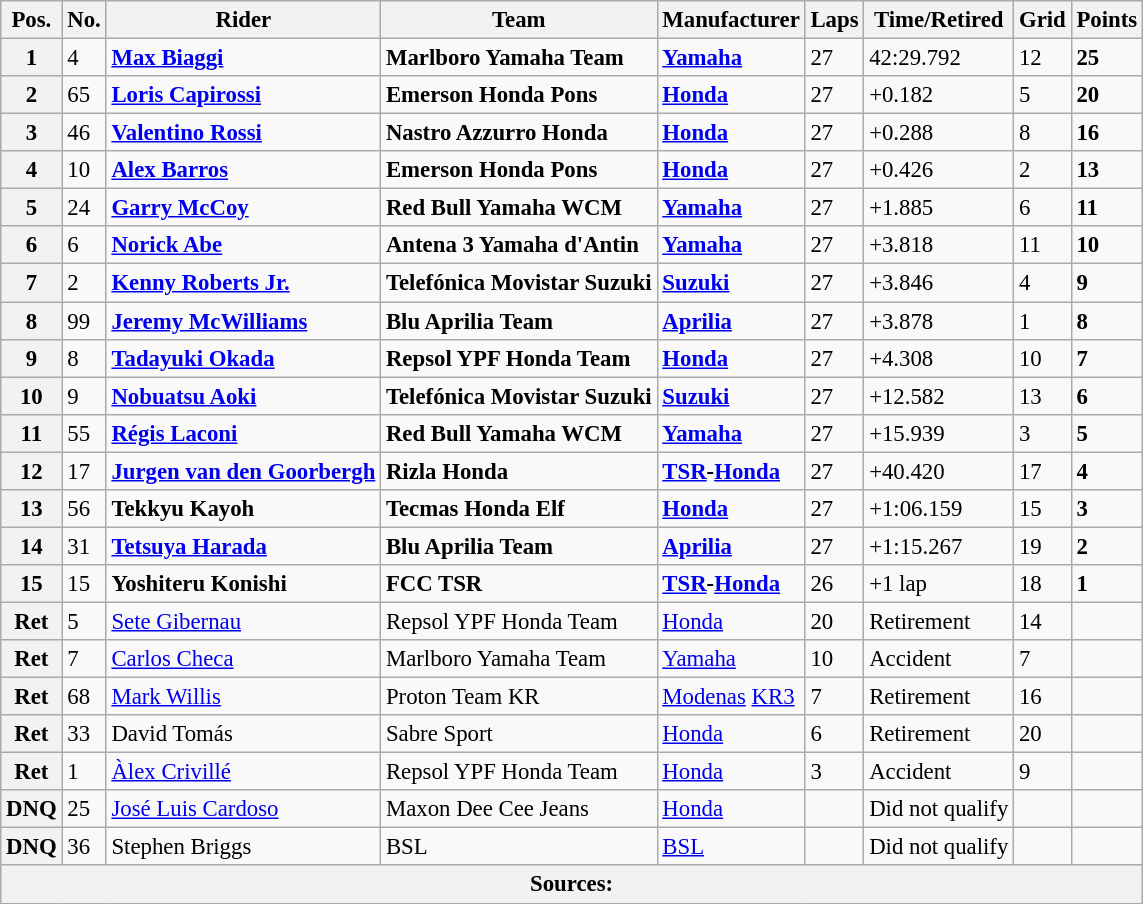<table class="wikitable" style="font-size: 95%;">
<tr>
<th>Pos.</th>
<th>No.</th>
<th>Rider</th>
<th>Team</th>
<th>Manufacturer</th>
<th>Laps</th>
<th>Time/Retired</th>
<th>Grid</th>
<th>Points</th>
</tr>
<tr>
<th>1</th>
<td>4</td>
<td> <strong><a href='#'>Max Biaggi</a></strong></td>
<td><strong>Marlboro Yamaha Team</strong></td>
<td><strong><a href='#'>Yamaha</a></strong></td>
<td>27</td>
<td>42:29.792</td>
<td>12</td>
<td><strong>25</strong></td>
</tr>
<tr>
<th>2</th>
<td>65</td>
<td> <strong><a href='#'>Loris Capirossi</a></strong></td>
<td><strong>Emerson Honda Pons</strong></td>
<td><strong><a href='#'>Honda</a></strong></td>
<td>27</td>
<td>+0.182</td>
<td>5</td>
<td><strong>20</strong></td>
</tr>
<tr>
<th>3</th>
<td>46</td>
<td> <strong><a href='#'>Valentino Rossi</a></strong></td>
<td><strong>Nastro Azzurro Honda</strong></td>
<td><strong><a href='#'>Honda</a></strong></td>
<td>27</td>
<td>+0.288</td>
<td>8</td>
<td><strong>16</strong></td>
</tr>
<tr>
<th>4</th>
<td>10</td>
<td> <strong><a href='#'>Alex Barros</a></strong></td>
<td><strong>Emerson Honda Pons</strong></td>
<td><strong><a href='#'>Honda</a></strong></td>
<td>27</td>
<td>+0.426</td>
<td>2</td>
<td><strong>13</strong></td>
</tr>
<tr>
<th>5</th>
<td>24</td>
<td> <strong><a href='#'>Garry McCoy</a></strong></td>
<td><strong>Red Bull Yamaha WCM</strong></td>
<td><strong><a href='#'>Yamaha</a></strong></td>
<td>27</td>
<td>+1.885</td>
<td>6</td>
<td><strong>11</strong></td>
</tr>
<tr>
<th>6</th>
<td>6</td>
<td> <strong><a href='#'>Norick Abe</a></strong></td>
<td><strong>Antena 3 Yamaha d'Antin</strong></td>
<td><strong><a href='#'>Yamaha</a></strong></td>
<td>27</td>
<td>+3.818</td>
<td>11</td>
<td><strong>10</strong></td>
</tr>
<tr>
<th>7</th>
<td>2</td>
<td> <strong><a href='#'>Kenny Roberts Jr.</a></strong></td>
<td><strong>Telefónica Movistar Suzuki</strong></td>
<td><strong><a href='#'>Suzuki</a></strong></td>
<td>27</td>
<td>+3.846</td>
<td>4</td>
<td><strong>9</strong></td>
</tr>
<tr>
<th>8</th>
<td>99</td>
<td> <strong><a href='#'>Jeremy McWilliams</a></strong></td>
<td><strong>Blu Aprilia Team</strong></td>
<td><strong><a href='#'>Aprilia</a></strong></td>
<td>27</td>
<td>+3.878</td>
<td>1</td>
<td><strong>8</strong></td>
</tr>
<tr>
<th>9</th>
<td>8</td>
<td> <strong><a href='#'>Tadayuki Okada</a></strong></td>
<td><strong>Repsol YPF Honda Team</strong></td>
<td><strong><a href='#'>Honda</a></strong></td>
<td>27</td>
<td>+4.308</td>
<td>10</td>
<td><strong>7</strong></td>
</tr>
<tr>
<th>10</th>
<td>9</td>
<td> <strong><a href='#'>Nobuatsu Aoki</a></strong></td>
<td><strong>Telefónica Movistar Suzuki</strong></td>
<td><strong><a href='#'>Suzuki</a></strong></td>
<td>27</td>
<td>+12.582</td>
<td>13</td>
<td><strong>6</strong></td>
</tr>
<tr>
<th>11</th>
<td>55</td>
<td> <strong><a href='#'>Régis Laconi</a></strong></td>
<td><strong>Red Bull Yamaha WCM</strong></td>
<td><strong><a href='#'>Yamaha</a></strong></td>
<td>27</td>
<td>+15.939</td>
<td>3</td>
<td><strong>5</strong></td>
</tr>
<tr>
<th>12</th>
<td>17</td>
<td> <strong><a href='#'>Jurgen van den Goorbergh</a></strong></td>
<td><strong>Rizla Honda</strong></td>
<td><strong><a href='#'>TSR</a>-<a href='#'>Honda</a></strong></td>
<td>27</td>
<td>+40.420</td>
<td>17</td>
<td><strong>4</strong></td>
</tr>
<tr>
<th>13</th>
<td>56</td>
<td> <strong>Tekkyu Kayoh</strong></td>
<td><strong>Tecmas Honda Elf</strong></td>
<td><strong><a href='#'>Honda</a></strong></td>
<td>27</td>
<td>+1:06.159</td>
<td>15</td>
<td><strong>3</strong></td>
</tr>
<tr>
<th>14</th>
<td>31</td>
<td> <strong><a href='#'>Tetsuya Harada</a></strong></td>
<td><strong>Blu Aprilia Team</strong></td>
<td><strong><a href='#'>Aprilia</a></strong></td>
<td>27</td>
<td>+1:15.267</td>
<td>19</td>
<td><strong>2</strong></td>
</tr>
<tr>
<th>15</th>
<td>15</td>
<td> <strong>Yoshiteru Konishi</strong></td>
<td><strong>FCC TSR</strong></td>
<td><strong><a href='#'>TSR</a>-<a href='#'>Honda</a></strong></td>
<td>26</td>
<td>+1 lap</td>
<td>18</td>
<td><strong>1</strong></td>
</tr>
<tr>
<th>Ret</th>
<td>5</td>
<td> <a href='#'>Sete Gibernau</a></td>
<td>Repsol YPF Honda Team</td>
<td><a href='#'>Honda</a></td>
<td>20</td>
<td>Retirement</td>
<td>14</td>
<td></td>
</tr>
<tr>
<th>Ret</th>
<td>7</td>
<td> <a href='#'>Carlos Checa</a></td>
<td>Marlboro Yamaha Team</td>
<td><a href='#'>Yamaha</a></td>
<td>10</td>
<td>Accident</td>
<td>7</td>
<td></td>
</tr>
<tr>
<th>Ret</th>
<td>68</td>
<td> <a href='#'>Mark Willis</a></td>
<td>Proton Team KR</td>
<td><a href='#'>Modenas</a> <a href='#'>KR3</a></td>
<td>7</td>
<td>Retirement</td>
<td>16</td>
<td></td>
</tr>
<tr>
<th>Ret</th>
<td>33</td>
<td> David Tomás</td>
<td>Sabre Sport</td>
<td><a href='#'>Honda</a></td>
<td>6</td>
<td>Retirement</td>
<td>20</td>
<td></td>
</tr>
<tr>
<th>Ret</th>
<td>1</td>
<td> <a href='#'>Àlex Crivillé</a></td>
<td>Repsol YPF Honda Team</td>
<td><a href='#'>Honda</a></td>
<td>3</td>
<td>Accident</td>
<td>9</td>
<td></td>
</tr>
<tr>
<th>DNQ</th>
<td>25</td>
<td> <a href='#'>José Luis Cardoso</a></td>
<td>Maxon Dee Cee Jeans</td>
<td><a href='#'>Honda</a></td>
<td></td>
<td>Did not qualify</td>
<td></td>
<td></td>
</tr>
<tr>
<th>DNQ</th>
<td>36</td>
<td> Stephen Briggs</td>
<td>BSL</td>
<td><a href='#'>BSL</a></td>
<td></td>
<td>Did not qualify</td>
<td></td>
<td></td>
</tr>
<tr>
<th colspan=9>Sources:</th>
</tr>
</table>
